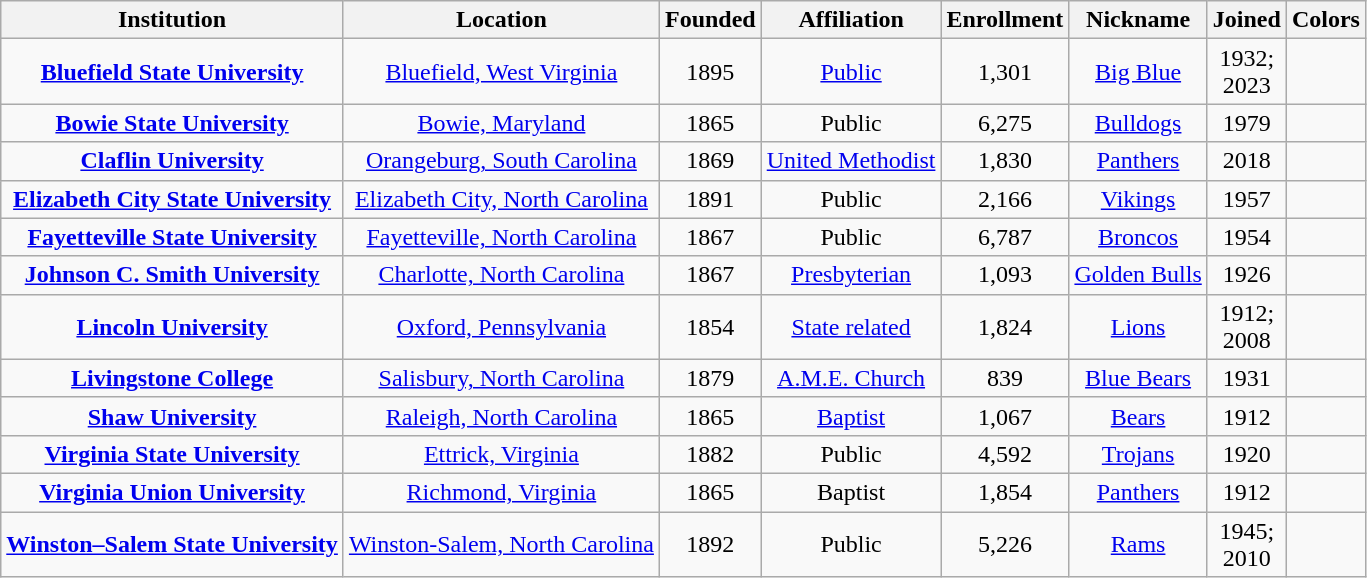<table class="wikitable sortable" style="text-align:center">
<tr>
<th>Institution</th>
<th>Location</th>
<th>Founded</th>
<th>Affiliation</th>
<th>Enrollment</th>
<th>Nickname</th>
<th>Joined</th>
<th class="unsortable">Colors</th>
</tr>
<tr>
<td><strong><a href='#'>Bluefield State University</a></strong></td>
<td><a href='#'>Bluefield, West Virginia</a></td>
<td>1895</td>
<td><a href='#'>Public</a></td>
<td>1,301</td>
<td><a href='#'>Big Blue</a></td>
<td>1932;<br>2023</td>
<td> </td>
</tr>
<tr>
<td><strong><a href='#'>Bowie State University</a></strong></td>
<td><a href='#'>Bowie, Maryland</a></td>
<td>1865</td>
<td>Public</td>
<td>6,275</td>
<td><a href='#'>Bulldogs</a></td>
<td>1979</td>
<td> </td>
</tr>
<tr>
<td><strong><a href='#'>Claflin University</a></strong></td>
<td><a href='#'>Orangeburg, South Carolina</a></td>
<td>1869</td>
<td><a href='#'>United Methodist</a></td>
<td>1,830</td>
<td><a href='#'>Panthers</a></td>
<td>2018</td>
<td> </td>
</tr>
<tr>
<td><strong><a href='#'>Elizabeth City State University</a></strong></td>
<td><a href='#'>Elizabeth City, North Carolina</a></td>
<td>1891</td>
<td>Public</td>
<td>2,166</td>
<td><a href='#'>Vikings</a></td>
<td>1957</td>
<td> </td>
</tr>
<tr>
<td><strong><a href='#'>Fayetteville State University</a></strong></td>
<td><a href='#'>Fayetteville, North Carolina</a></td>
<td>1867</td>
<td>Public</td>
<td>6,787</td>
<td><a href='#'>Broncos</a></td>
<td>1954</td>
<td> </td>
</tr>
<tr>
<td><strong><a href='#'>Johnson C. Smith University</a></strong></td>
<td><a href='#'>Charlotte, North Carolina</a></td>
<td>1867</td>
<td><a href='#'>Presbyterian</a><br></td>
<td>1,093</td>
<td><a href='#'>Golden Bulls</a></td>
<td>1926</td>
<td> </td>
</tr>
<tr>
<td><strong><a href='#'>Lincoln University</a></strong></td>
<td><a href='#'>Oxford, Pennsylvania</a></td>
<td>1854</td>
<td><a href='#'>State related</a></td>
<td>1,824</td>
<td><a href='#'>Lions</a></td>
<td>1912;<br>2008</td>
<td> </td>
</tr>
<tr>
<td><strong><a href='#'>Livingstone College</a></strong></td>
<td><a href='#'>Salisbury, North Carolina</a></td>
<td>1879</td>
<td><a href='#'>A.M.E. Church</a></td>
<td>839</td>
<td><a href='#'>Blue Bears</a></td>
<td>1931</td>
<td> </td>
</tr>
<tr>
<td><strong><a href='#'>Shaw University</a></strong></td>
<td><a href='#'>Raleigh, North Carolina</a></td>
<td>1865</td>
<td><a href='#'>Baptist</a><br></td>
<td>1,067</td>
<td><a href='#'>Bears</a></td>
<td>1912</td>
<td> </td>
</tr>
<tr>
<td><strong><a href='#'>Virginia State University</a></strong></td>
<td><a href='#'>Ettrick, Virginia</a></td>
<td>1882</td>
<td>Public</td>
<td>4,592</td>
<td><a href='#'>Trojans</a></td>
<td>1920</td>
<td> </td>
</tr>
<tr>
<td><strong><a href='#'>Virginia Union University</a></strong></td>
<td><a href='#'>Richmond, Virginia</a></td>
<td>1865</td>
<td>Baptist<br></td>
<td>1,854</td>
<td><a href='#'>Panthers</a></td>
<td>1912</td>
<td> </td>
</tr>
<tr>
<td><strong><a href='#'>Winston–Salem State University</a></strong></td>
<td><a href='#'>Winston-Salem, North Carolina</a></td>
<td>1892</td>
<td>Public</td>
<td>5,226</td>
<td><a href='#'>Rams</a></td>
<td>1945;<br>2010</td>
<td> </td>
</tr>
</table>
